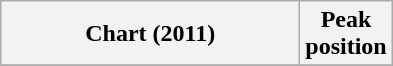<table class="wikitable plainrowheaders" style="text-align:center;">
<tr>
<th scope="col" style="width:12em;">Chart (2011)</th>
<th scope="col">Peak<br>position</th>
</tr>
<tr>
</tr>
</table>
